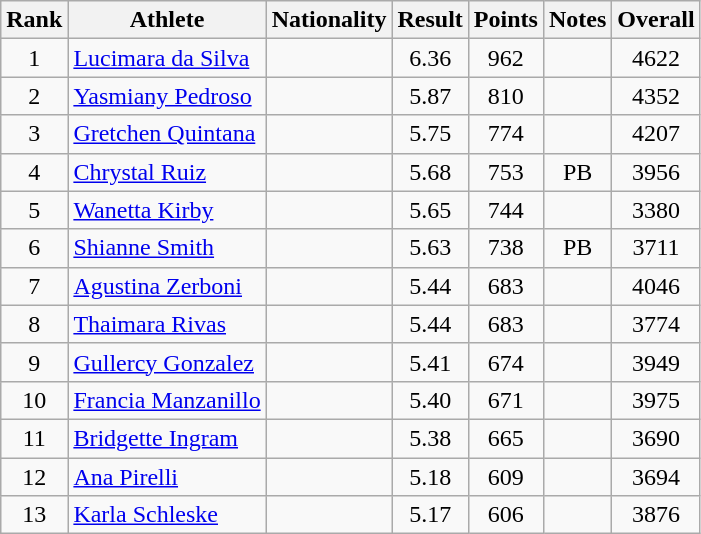<table class="wikitable sortable" style="text-align:center">
<tr>
<th>Rank</th>
<th>Athlete</th>
<th>Nationality</th>
<th>Result</th>
<th>Points</th>
<th>Notes</th>
<th>Overall</th>
</tr>
<tr>
<td>1</td>
<td align=left><a href='#'>Lucimara da Silva</a></td>
<td align=left></td>
<td>6.36</td>
<td>962</td>
<td></td>
<td>4622</td>
</tr>
<tr>
<td>2</td>
<td align=left><a href='#'>Yasmiany Pedroso</a></td>
<td align=left></td>
<td>5.87</td>
<td>810</td>
<td></td>
<td>4352</td>
</tr>
<tr>
<td>3</td>
<td align=left><a href='#'>Gretchen Quintana</a></td>
<td align=left></td>
<td>5.75</td>
<td>774</td>
<td></td>
<td>4207</td>
</tr>
<tr>
<td>4</td>
<td align=left><a href='#'>Chrystal Ruiz</a></td>
<td align=left></td>
<td>5.68</td>
<td>753</td>
<td>PB</td>
<td>3956</td>
</tr>
<tr>
<td>5</td>
<td align=left><a href='#'>Wanetta Kirby</a></td>
<td align=left></td>
<td>5.65</td>
<td>744</td>
<td></td>
<td>3380</td>
</tr>
<tr>
<td>6</td>
<td align=left><a href='#'>Shianne Smith</a></td>
<td align=left></td>
<td>5.63</td>
<td>738</td>
<td>PB</td>
<td>3711</td>
</tr>
<tr>
<td>7</td>
<td align=left><a href='#'>Agustina Zerboni</a></td>
<td align=left></td>
<td>5.44</td>
<td>683</td>
<td></td>
<td>4046</td>
</tr>
<tr>
<td>8</td>
<td align=left><a href='#'>Thaimara Rivas</a></td>
<td align=left></td>
<td>5.44</td>
<td>683</td>
<td></td>
<td>3774</td>
</tr>
<tr>
<td>9</td>
<td align=left><a href='#'>Gullercy Gonzalez</a></td>
<td align=left></td>
<td>5.41</td>
<td>674</td>
<td></td>
<td>3949</td>
</tr>
<tr>
<td>10</td>
<td align=left><a href='#'>Francia Manzanillo</a></td>
<td align=left></td>
<td>5.40</td>
<td>671</td>
<td></td>
<td>3975</td>
</tr>
<tr>
<td>11</td>
<td align=left><a href='#'>Bridgette Ingram</a></td>
<td align=left></td>
<td>5.38</td>
<td>665</td>
<td></td>
<td>3690</td>
</tr>
<tr>
<td>12</td>
<td align=left><a href='#'>Ana Pirelli</a></td>
<td align=left></td>
<td>5.18</td>
<td>609</td>
<td></td>
<td>3694</td>
</tr>
<tr>
<td>13</td>
<td align=left><a href='#'>Karla Schleske</a></td>
<td align=left></td>
<td>5.17</td>
<td>606</td>
<td></td>
<td>3876</td>
</tr>
</table>
